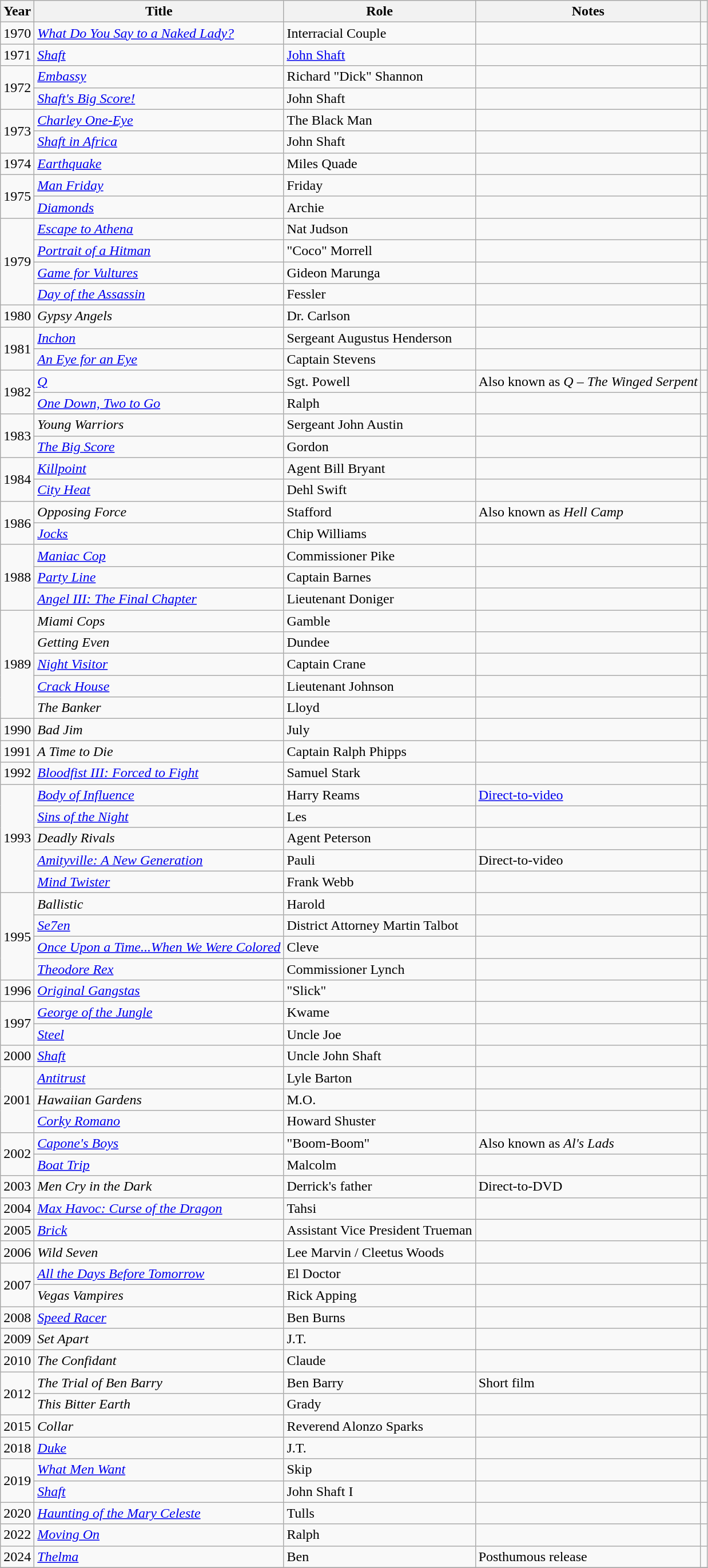<table class="wikitable sortable">
<tr>
<th>Year</th>
<th>Title</th>
<th>Role</th>
<th class=unsortable>Notes</th>
<th class=unsortable></th>
</tr>
<tr>
<td>1970</td>
<td><em><a href='#'>What Do You Say to a Naked Lady?</a></em></td>
<td>Interracial Couple</td>
<td></td>
<td></td>
</tr>
<tr>
<td>1971</td>
<td><em><a href='#'>Shaft</a></em></td>
<td><a href='#'>John Shaft</a></td>
<td></td>
<td></td>
</tr>
<tr>
<td rowspan="2">1972</td>
<td><em><a href='#'>Embassy</a></em></td>
<td>Richard "Dick" Shannon</td>
<td></td>
<td></td>
</tr>
<tr>
<td><em><a href='#'>Shaft's Big Score!</a></em></td>
<td>John Shaft</td>
<td></td>
<td></td>
</tr>
<tr>
<td rowspan="2">1973</td>
<td><em><a href='#'>Charley One-Eye</a></em></td>
<td>The Black Man</td>
<td></td>
<td></td>
</tr>
<tr>
<td><em><a href='#'>Shaft in Africa</a></em></td>
<td>John Shaft</td>
<td></td>
<td></td>
</tr>
<tr>
<td>1974</td>
<td><em><a href='#'>Earthquake</a></em></td>
<td>Miles Quade</td>
<td></td>
<td></td>
</tr>
<tr>
<td rowspan="2">1975</td>
<td><em><a href='#'>Man Friday</a></em></td>
<td>Friday</td>
<td></td>
<td></td>
</tr>
<tr>
<td><em><a href='#'>Diamonds</a></em></td>
<td>Archie</td>
<td></td>
<td></td>
</tr>
<tr>
<td rowspan="4">1979</td>
<td><em><a href='#'>Escape to Athena</a></em></td>
<td>Nat Judson</td>
<td></td>
<td></td>
</tr>
<tr>
<td><em><a href='#'>Portrait of a Hitman</a></em></td>
<td>"Coco" Morrell</td>
<td></td>
<td></td>
</tr>
<tr>
<td><em><a href='#'>Game for Vultures</a></em></td>
<td>Gideon Marunga</td>
<td></td>
<td></td>
</tr>
<tr>
<td><em><a href='#'>Day of the Assassin</a></em></td>
<td>Fessler</td>
<td></td>
<td></td>
</tr>
<tr>
<td>1980</td>
<td><em>Gypsy Angels</em></td>
<td>Dr. Carlson</td>
<td></td>
<td></td>
</tr>
<tr>
<td rowspan="2">1981</td>
<td><em><a href='#'>Inchon</a></em></td>
<td>Sergeant Augustus Henderson</td>
<td></td>
<td></td>
</tr>
<tr>
<td><em><a href='#'>An Eye for an Eye</a></em></td>
<td>Captain Stevens</td>
<td></td>
<td></td>
</tr>
<tr>
<td rowspan="2">1982</td>
<td><em><a href='#'>Q</a></em></td>
<td>Sgt. Powell</td>
<td>Also known as <em>Q – The Winged Serpent</em></td>
<td></td>
</tr>
<tr>
<td><em><a href='#'>One Down, Two to Go</a></em></td>
<td>Ralph</td>
<td></td>
<td></td>
</tr>
<tr>
<td rowspan="2">1983</td>
<td><em>Young Warriors</em></td>
<td>Sergeant John Austin</td>
<td></td>
<td></td>
</tr>
<tr>
<td><em><a href='#'>The Big Score</a></em></td>
<td>Gordon</td>
<td></td>
<td></td>
</tr>
<tr>
<td rowspan="2">1984</td>
<td><em><a href='#'>Killpoint</a></em></td>
<td>Agent Bill Bryant</td>
<td></td>
<td></td>
</tr>
<tr>
<td><em><a href='#'>City Heat</a></em></td>
<td>Dehl Swift</td>
<td></td>
<td></td>
</tr>
<tr>
<td rowspan="2">1986</td>
<td><em>Opposing Force</em></td>
<td>Stafford</td>
<td>Also known as <em>Hell Camp</em></td>
<td></td>
</tr>
<tr>
<td><em><a href='#'>Jocks</a></em></td>
<td>Chip Williams</td>
<td></td>
<td></td>
</tr>
<tr>
<td rowspan="3">1988</td>
<td><em><a href='#'>Maniac Cop</a></em></td>
<td>Commissioner Pike</td>
<td></td>
<td></td>
</tr>
<tr>
<td><em><a href='#'>Party Line</a></em></td>
<td>Captain Barnes</td>
<td></td>
<td></td>
</tr>
<tr>
<td><em><a href='#'>Angel III: The Final Chapter</a></em></td>
<td>Lieutenant Doniger</td>
<td></td>
<td></td>
</tr>
<tr>
<td rowspan="5">1989</td>
<td><em>Miami Cops</em></td>
<td>Gamble</td>
<td></td>
<td></td>
</tr>
<tr>
<td><em>Getting Even</em></td>
<td>Dundee</td>
<td></td>
<td></td>
</tr>
<tr>
<td><em><a href='#'>Night Visitor</a></em></td>
<td>Captain Crane</td>
<td></td>
<td></td>
</tr>
<tr>
<td><em><a href='#'>Crack House</a></em></td>
<td>Lieutenant Johnson</td>
<td></td>
<td></td>
</tr>
<tr>
<td><em>The Banker</em></td>
<td>Lloyd</td>
<td></td>
<td></td>
</tr>
<tr>
<td>1990</td>
<td><em>Bad Jim</em></td>
<td>July</td>
<td></td>
<td></td>
</tr>
<tr>
<td>1991</td>
<td><em>A Time to Die</em></td>
<td>Captain Ralph Phipps</td>
<td></td>
<td></td>
</tr>
<tr>
<td>1992</td>
<td><em><a href='#'>Bloodfist III: Forced to Fight</a></em></td>
<td>Samuel Stark</td>
<td></td>
<td></td>
</tr>
<tr>
<td rowspan="5">1993</td>
<td><em><a href='#'>Body of Influence</a></em></td>
<td>Harry Reams</td>
<td><a href='#'>Direct-to-video</a></td>
<td></td>
</tr>
<tr>
<td><em><a href='#'>Sins of the Night</a></em></td>
<td>Les</td>
<td></td>
<td></td>
</tr>
<tr>
<td><em>Deadly Rivals</em></td>
<td>Agent Peterson</td>
<td></td>
<td></td>
</tr>
<tr>
<td><em><a href='#'>Amityville: A New Generation</a></em></td>
<td>Pauli</td>
<td>Direct-to-video</td>
<td></td>
</tr>
<tr>
<td><em><a href='#'>Mind Twister</a></em></td>
<td>Frank Webb</td>
<td></td>
<td></td>
</tr>
<tr>
<td rowspan="4">1995</td>
<td><em>Ballistic</em></td>
<td>Harold</td>
<td></td>
<td></td>
</tr>
<tr>
<td><em><a href='#'>Se7en</a></em></td>
<td>District Attorney Martin Talbot</td>
<td></td>
<td></td>
</tr>
<tr>
<td><em><a href='#'>Once Upon a Time...When We Were Colored</a></em></td>
<td>Cleve</td>
<td></td>
<td></td>
</tr>
<tr>
<td><em><a href='#'>Theodore Rex</a></em></td>
<td>Commissioner Lynch</td>
<td></td>
<td></td>
</tr>
<tr>
<td>1996</td>
<td><em><a href='#'>Original Gangstas</a></em></td>
<td>"Slick"</td>
<td></td>
<td></td>
</tr>
<tr>
<td rowspan="2">1997</td>
<td><em><a href='#'>George of the Jungle</a></em></td>
<td>Kwame</td>
<td></td>
<td></td>
</tr>
<tr>
<td><em><a href='#'>Steel</a></em></td>
<td>Uncle Joe</td>
<td></td>
<td></td>
</tr>
<tr>
<td>2000</td>
<td><em><a href='#'>Shaft</a></em></td>
<td>Uncle John Shaft</td>
<td></td>
<td></td>
</tr>
<tr>
<td rowspan="3">2001</td>
<td><em><a href='#'>Antitrust</a></em></td>
<td>Lyle Barton</td>
<td></td>
<td></td>
</tr>
<tr>
<td><em>Hawaiian Gardens</em></td>
<td>M.O.</td>
<td></td>
<td></td>
</tr>
<tr>
<td><em><a href='#'>Corky Romano</a></em></td>
<td>Howard Shuster</td>
<td></td>
<td></td>
</tr>
<tr>
<td rowspan="2">2002</td>
<td><em><a href='#'>Capone's Boys</a></em></td>
<td>"Boom-Boom"</td>
<td>Also known as <em>Al's Lads</em></td>
<td></td>
</tr>
<tr>
<td><em><a href='#'>Boat Trip</a></em></td>
<td>Malcolm</td>
<td></td>
<td></td>
</tr>
<tr>
<td>2003</td>
<td><em>Men Cry in the Dark</em></td>
<td>Derrick's father</td>
<td>Direct-to-DVD</td>
<td></td>
</tr>
<tr>
<td>2004</td>
<td><em><a href='#'>Max Havoc: Curse of the Dragon</a></em></td>
<td>Tahsi</td>
<td></td>
<td></td>
</tr>
<tr>
<td>2005</td>
<td><em><a href='#'>Brick</a></em></td>
<td>Assistant Vice President Trueman</td>
<td></td>
<td></td>
</tr>
<tr>
<td>2006</td>
<td><em>Wild Seven</em></td>
<td>Lee Marvin / Cleetus Woods</td>
<td></td>
<td></td>
</tr>
<tr>
<td rowspan="2">2007</td>
<td><em><a href='#'>All the Days Before Tomorrow</a></em></td>
<td>El Doctor</td>
<td></td>
<td></td>
</tr>
<tr>
<td><em>Vegas Vampires</em></td>
<td>Rick Apping</td>
<td></td>
<td></td>
</tr>
<tr>
<td>2008</td>
<td><em><a href='#'>Speed Racer</a></em></td>
<td>Ben Burns</td>
<td></td>
<td></td>
</tr>
<tr>
<td>2009</td>
<td><em>Set Apart</em></td>
<td>J.T.</td>
<td></td>
<td></td>
</tr>
<tr>
<td>2010</td>
<td><em>The Confidant</em></td>
<td>Claude</td>
<td></td>
<td></td>
</tr>
<tr>
<td rowspan="2">2012</td>
<td><em>The Trial of Ben Barry</em></td>
<td>Ben Barry</td>
<td>Short film</td>
<td></td>
</tr>
<tr>
<td><em>This Bitter Earth</em></td>
<td>Grady</td>
<td></td>
<td></td>
</tr>
<tr>
<td>2015</td>
<td><em>Collar</em></td>
<td>Reverend Alonzo Sparks</td>
<td></td>
<td></td>
</tr>
<tr>
<td>2018</td>
<td><em><a href='#'>Duke</a></em></td>
<td>J.T.</td>
<td></td>
<td></td>
</tr>
<tr>
<td rowspan="2">2019</td>
<td><em><a href='#'>What Men Want</a></em></td>
<td>Skip</td>
<td></td>
<td></td>
</tr>
<tr>
<td><em><a href='#'>Shaft</a></em></td>
<td>John Shaft I</td>
<td></td>
<td></td>
</tr>
<tr>
<td>2020</td>
<td><em><a href='#'>Haunting of the Mary Celeste</a></em></td>
<td>Tulls</td>
<td></td>
<td></td>
</tr>
<tr>
<td>2022</td>
<td><em><a href='#'>Moving On</a></em></td>
<td>Ralph</td>
<td></td>
<td></td>
</tr>
<tr>
<td>2024</td>
<td><em><a href='#'>Thelma</a></em></td>
<td>Ben</td>
<td>Posthumous release</td>
<td></td>
</tr>
<tr>
</tr>
</table>
